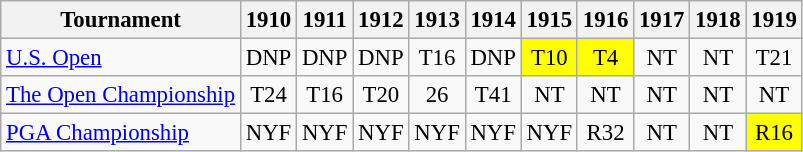<table class="wikitable" style="font-size:95%;text-align:center;">
<tr>
<th>Tournament</th>
<th>1910</th>
<th>1911</th>
<th>1912</th>
<th>1913</th>
<th>1914</th>
<th>1915</th>
<th>1916</th>
<th>1917</th>
<th>1918</th>
<th>1919</th>
</tr>
<tr>
<td align=left><a href='#'>U.S. Open</a></td>
<td>DNP</td>
<td>DNP</td>
<td>DNP</td>
<td>T16</td>
<td>DNP</td>
<td style="background:yellow;">T10</td>
<td style="background:yellow;">T4</td>
<td>NT</td>
<td>NT</td>
<td>T21</td>
</tr>
<tr>
<td align=left><a href='#'>The Open Championship</a></td>
<td>T24</td>
<td>T16</td>
<td>T20</td>
<td>26</td>
<td>T41</td>
<td>NT</td>
<td>NT</td>
<td>NT</td>
<td>NT</td>
<td>NT</td>
</tr>
<tr>
<td align=left><a href='#'>PGA Championship</a></td>
<td>NYF</td>
<td>NYF</td>
<td>NYF</td>
<td>NYF</td>
<td>NYF</td>
<td>NYF</td>
<td>R32</td>
<td>NT</td>
<td>NT</td>
<td style="background:yellow;">R16</td>
</tr>
</table>
